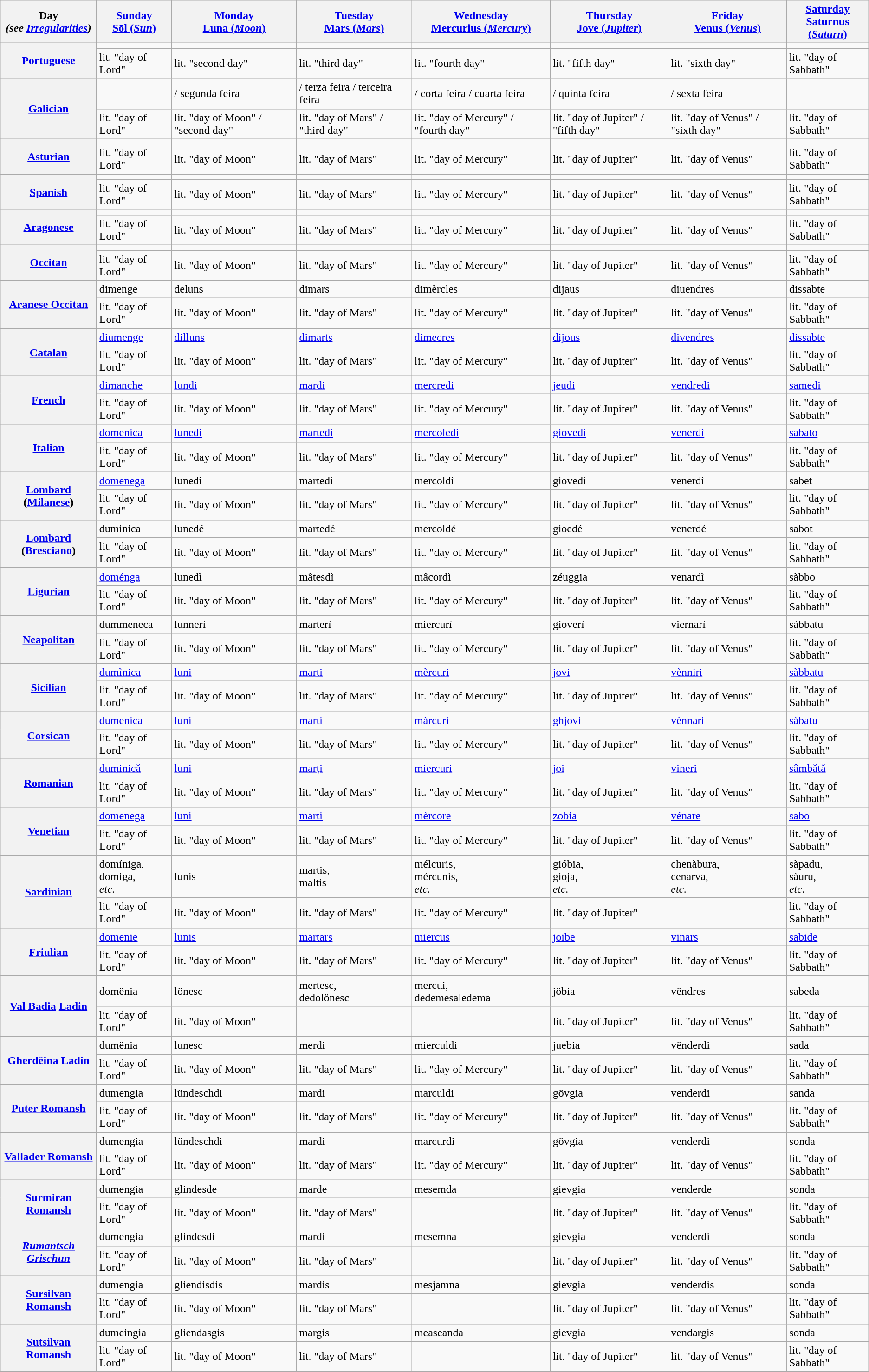<table class="wikitable sortable">
<tr>
<th>Day<br><em>(see <a href='#'>Irregularities</a>)</em></th>
<th><a href='#'>Sunday</a><br><a href='#'>Sōl (<em>Sun</em>)</a></th>
<th><a href='#'>Monday</a><br><a href='#'>Luna (<em>Moon</em>)</a></th>
<th><a href='#'>Tuesday</a><br><a href='#'>Mars (<em>Mars</em>)</a></th>
<th><a href='#'>Wednesday</a><br><a href='#'>Mercurius (<em>Mercury</em>)</a></th>
<th><a href='#'>Thursday</a><br><a href='#'>Jove (<em>Jupiter</em>)</a></th>
<th><a href='#'>Friday</a><br><a href='#'>Venus (<em>Venus</em>)</a></th>
<th><a href='#'>Saturday</a><br><a href='#'>Saturnus (<em>Saturn</em>)</a></th>
</tr>
<tr>
<th rowspan="2"><a href='#'>Portuguese</a></th>
<td> </td>
<td></td>
<td></td>
<td></td>
<td></td>
<td></td>
<td> </td>
</tr>
<tr>
<td>lit. "day of Lord"</td>
<td>lit. "second day"</td>
<td>lit. "third day"</td>
<td>lit. "fourth day"</td>
<td>lit. "fifth day"</td>
<td>lit. "sixth day"</td>
<td>lit. "day of Sabbath"</td>
</tr>
<tr>
<th rowspan="2"><a href='#'>Galician</a></th>
<td> </td>
<td> / segunda feira</td>
<td>  / terza feira / terceira feira</td>
<td> / corta feira / cuarta feira</td>
<td> / quinta feira</td>
<td> / sexta feira</td>
<td> </td>
</tr>
<tr>
<td>lit. "day of Lord"</td>
<td>lit. "day of Moon" / "second day"</td>
<td>lit. "day of Mars" / "third day"</td>
<td>lit. "day of Mercury" / "fourth day"</td>
<td>lit. "day of Jupiter" / "fifth day"</td>
<td>lit. "day of Venus" / "sixth day"</td>
<td>lit. "day of Sabbath"</td>
</tr>
<tr>
<th rowspan="2"><a href='#'>Asturian</a></th>
<td> </td>
<td></td>
<td></td>
<td></td>
<td></td>
<td></td>
<td> </td>
</tr>
<tr>
<td>lit. "day of Lord"</td>
<td>lit. "day of Moon"</td>
<td>lit. "day of Mars"</td>
<td>lit. "day of Mercury"</td>
<td>lit. "day of Jupiter"</td>
<td>lit. "day of Venus"</td>
<td>lit. "day of Sabbath"</td>
</tr>
<tr>
<th rowspan="2"><a href='#'>Spanish</a></th>
<td> </td>
<td></td>
<td></td>
<td></td>
<td></td>
<td></td>
<td> </td>
</tr>
<tr>
<td>lit. "day of Lord"</td>
<td>lit. "day of Moon"</td>
<td>lit. "day of Mars"</td>
<td>lit. "day of Mercury"</td>
<td>lit. "day of Jupiter"</td>
<td>lit. "day of Venus"</td>
<td>lit. "day of Sabbath"</td>
</tr>
<tr>
<th rowspan="2"><a href='#'>Aragonese</a></th>
<td> </td>
<td></td>
<td></td>
<td></td>
<td></td>
<td></td>
<td> </td>
</tr>
<tr>
<td>lit. "day of Lord"</td>
<td>lit. "day of Moon"</td>
<td>lit. "day of Mars"</td>
<td>lit. "day of Mercury"</td>
<td>lit. "day of Jupiter"</td>
<td>lit. "day of Venus"</td>
<td>lit. "day of Sabbath"</td>
</tr>
<tr>
<th rowspan="2"><a href='#'>Occitan</a></th>
<td> </td>
<td></td>
<td></td>
<td></td>
<td></td>
<td></td>
<td> </td>
</tr>
<tr>
<td>lit. "day of Lord"</td>
<td>lit. "day of Moon"</td>
<td>lit. "day of Mars"</td>
<td>lit. "day of Mercury"</td>
<td>lit. "day of Jupiter"</td>
<td>lit. "day of Venus"</td>
<td>lit. "day of Sabbath"</td>
</tr>
<tr>
<th rowspan="2"><a href='#'>Aranese Occitan</a></th>
<td>dimenge </td>
<td>deluns</td>
<td>dimars</td>
<td>dimèrcles</td>
<td>dijaus</td>
<td>diuendres</td>
<td>dissabte </td>
</tr>
<tr>
<td>lit. "day of Lord"</td>
<td>lit. "day of Moon"</td>
<td>lit. "day of Mars"</td>
<td>lit. "day of Mercury"</td>
<td>lit. "day of Jupiter"</td>
<td>lit. "day of Venus"</td>
<td>lit. "day of Sabbath"</td>
</tr>
<tr>
<th rowspan="2"><a href='#'>Catalan</a></th>
<td><a href='#'>diumenge</a> </td>
<td><a href='#'>dilluns</a></td>
<td><a href='#'>dimarts</a></td>
<td><a href='#'>dimecres</a></td>
<td><a href='#'>dijous</a></td>
<td><a href='#'>divendres</a></td>
<td><a href='#'>dissabte</a> </td>
</tr>
<tr>
<td>lit. "day of Lord"</td>
<td>lit. "day of Moon"</td>
<td>lit. "day of Mars"</td>
<td>lit. "day of Mercury"</td>
<td>lit. "day of Jupiter"</td>
<td>lit. "day of Venus"</td>
<td>lit. "day of Sabbath"</td>
</tr>
<tr>
<th rowspan="2"><a href='#'>French</a></th>
<td><a href='#'>dimanche</a> </td>
<td><a href='#'>lundi</a></td>
<td><a href='#'>mardi</a></td>
<td><a href='#'>mercredi</a></td>
<td><a href='#'>jeudi</a></td>
<td><a href='#'>vendredi</a></td>
<td><a href='#'>samedi</a> </td>
</tr>
<tr>
<td>lit. "day of Lord"</td>
<td>lit. "day of Moon"</td>
<td>lit. "day of Mars"</td>
<td>lit. "day of Mercury"</td>
<td>lit. "day of Jupiter"</td>
<td>lit. "day of Venus"</td>
<td>lit. "day of Sabbath"</td>
</tr>
<tr>
<th rowspan="2"><a href='#'>Italian</a></th>
<td><a href='#'>domenica</a> </td>
<td><a href='#'>lunedì</a></td>
<td><a href='#'>martedì</a></td>
<td><a href='#'>mercoledì</a></td>
<td><a href='#'>giovedì</a></td>
<td><a href='#'>venerdì</a></td>
<td><a href='#'>sabato</a> </td>
</tr>
<tr>
<td>lit. "day of Lord"</td>
<td>lit. "day of Moon"</td>
<td>lit. "day of Mars"</td>
<td>lit. "day of Mercury"</td>
<td>lit. "day of Jupiter"</td>
<td>lit. "day of Venus"</td>
<td>lit. "day of Sabbath"</td>
</tr>
<tr>
<th rowspan="2"><a href='#'>Lombard</a> (<a href='#'>Milanese</a>)</th>
<td><a href='#'>domenega</a> </td>
<td>lunedì</td>
<td>martedì</td>
<td>mercoldì</td>
<td>giovedì</td>
<td>venerdì</td>
<td>sabet </td>
</tr>
<tr>
<td>lit. "day of Lord"</td>
<td>lit. "day of Moon"</td>
<td>lit. "day of Mars"</td>
<td>lit. "day of Mercury"</td>
<td>lit. "day of Jupiter"</td>
<td>lit. "day of Venus"</td>
<td>lit. "day of Sabbath"</td>
</tr>
<tr>
<th rowspan="2"><a href='#'>Lombard</a> (<a href='#'>Bresciano</a>)</th>
<td>duminica </td>
<td>lunedé</td>
<td>martedé</td>
<td>mercoldé</td>
<td>gioedé</td>
<td>venerdé</td>
<td>sabot </td>
</tr>
<tr>
<td>lit. "day of Lord"</td>
<td>lit. "day of Moon"</td>
<td>lit. "day of Mars"</td>
<td>lit. "day of Mercury"</td>
<td>lit. "day of Jupiter"</td>
<td>lit. "day of Venus"</td>
<td>lit. "day of Sabbath"</td>
</tr>
<tr>
<th rowspan="2"><a href='#'>Ligurian</a></th>
<td><a href='#'>doménga</a> </td>
<td>lunedì</td>
<td>mâtesdì</td>
<td>mâcordì</td>
<td>zéuggia</td>
<td>venardì</td>
<td>sàbbo </td>
</tr>
<tr>
<td>lit. "day of Lord"</td>
<td>lit. "day of Moon"</td>
<td>lit. "day of Mars"</td>
<td>lit. "day of Mercury"</td>
<td>lit. "day of Jupiter"</td>
<td>lit. "day of Venus"</td>
<td>lit. "day of Sabbath"</td>
</tr>
<tr>
<th rowspan="2"><a href='#'>Neapolitan</a></th>
<td>dummeneca </td>
<td>lunnerì</td>
<td>marterì</td>
<td>miercurì</td>
<td>gioverì</td>
<td>viernarì</td>
<td>sàbbatu </td>
</tr>
<tr>
<td>lit. "day of Lord"</td>
<td>lit. "day of Moon"</td>
<td>lit. "day of Mars"</td>
<td>lit. "day of Mercury"</td>
<td>lit. "day of Jupiter"</td>
<td>lit. "day of Venus"</td>
<td>lit. "day of Sabbath"</td>
</tr>
<tr>
<th rowspan="2"><a href='#'>Sicilian</a></th>
<td><a href='#'>dumìnica</a> </td>
<td><a href='#'>luni</a></td>
<td><a href='#'>marti</a></td>
<td><a href='#'>mèrcuri</a></td>
<td><a href='#'>jovi</a></td>
<td><a href='#'>vènniri</a></td>
<td><a href='#'>sàbbatu</a> </td>
</tr>
<tr>
<td>lit. "day of Lord"</td>
<td>lit. "day of Moon"</td>
<td>lit. "day of Mars"</td>
<td>lit. "day of Mercury"</td>
<td>lit. "day of Jupiter"</td>
<td>lit. "day of Venus"</td>
<td>lit. "day of Sabbath"</td>
</tr>
<tr>
<th rowspan="2"><a href='#'>Corsican</a></th>
<td><a href='#'>dumenica</a> </td>
<td><a href='#'>luni</a></td>
<td><a href='#'>marti</a></td>
<td><a href='#'>màrcuri</a></td>
<td><a href='#'>ghjovi</a></td>
<td><a href='#'>vènnari</a></td>
<td><a href='#'>sàbatu</a> </td>
</tr>
<tr>
<td>lit. "day of Lord"</td>
<td>lit. "day of Moon"</td>
<td>lit. "day of Mars"</td>
<td>lit. "day of Mercury"</td>
<td>lit. "day of Jupiter"</td>
<td>lit. "day of Venus"</td>
<td>lit. "day of Sabbath"</td>
</tr>
<tr>
<th rowspan="2"><a href='#'>Romanian</a></th>
<td><a href='#'>duminică</a> </td>
<td><a href='#'>luni</a></td>
<td><a href='#'>marți</a></td>
<td><a href='#'>miercuri</a></td>
<td><a href='#'>joi</a></td>
<td><a href='#'>vineri</a></td>
<td><a href='#'>sâmbătă</a> </td>
</tr>
<tr>
<td>lit. "day of Lord"</td>
<td>lit. "day of Moon"</td>
<td>lit. "day of Mars"</td>
<td>lit. "day of Mercury"</td>
<td>lit. "day of Jupiter"</td>
<td>lit. "day of Venus"</td>
<td>lit. "day of Sabbath"</td>
</tr>
<tr>
<th rowspan="2"><a href='#'>Venetian</a></th>
<td><a href='#'>domenega</a> </td>
<td><a href='#'>luni</a></td>
<td><a href='#'>marti</a></td>
<td><a href='#'>mèrcore</a></td>
<td><a href='#'>zobia</a></td>
<td><a href='#'>vénare</a></td>
<td><a href='#'>sabo</a> </td>
</tr>
<tr>
<td>lit. "day of Lord"</td>
<td>lit. "day of Moon"</td>
<td>lit. "day of Mars"</td>
<td>lit. "day of Mercury"</td>
<td>lit. "day of Jupiter"</td>
<td>lit. "day of Venus"</td>
<td>lit. "day of Sabbath"</td>
</tr>
<tr>
<th rowspan="2"><a href='#'>Sardinian</a></th>
<td>domíniga,<br>domiga,<br><em>etc.</em></td>
<td>lunis</td>
<td>martis,<br>maltis</td>
<td>mélcuris,<br>mércunis,<br><em>etc.</em></td>
<td>gióbia,<br>gioja,<br><em>etc.</em></td>
<td>chenàbura,<br>cenarva,<br><em>etc.</em></td>
<td>sàpadu,<br>sàuru,<br><em>etc.</em></td>
</tr>
<tr>
<td>lit. "day of Lord"</td>
<td>lit. "day of Moon"</td>
<td>lit. "day of Mars"</td>
<td>lit. "day of Mercury"</td>
<td>lit. "day of Jupiter"</td>
<td></td>
<td>lit. "day of Sabbath"</td>
</tr>
<tr>
<th rowspan="2"><a href='#'>Friulian</a></th>
<td><a href='#'>domenie</a> </td>
<td><a href='#'>lunis</a></td>
<td><a href='#'>martars</a></td>
<td><a href='#'>miercus</a></td>
<td><a href='#'>joibe</a></td>
<td><a href='#'>vinars</a></td>
<td><a href='#'>sabide</a> </td>
</tr>
<tr>
<td>lit. "day of Lord"</td>
<td>lit. "day of Moon"</td>
<td>lit. "day of Mars"</td>
<td>lit. "day of Mercury"</td>
<td>lit. "day of Jupiter"</td>
<td>lit. "day of Venus"</td>
<td>lit. "day of Sabbath"</td>
</tr>
<tr>
<th rowspan="2"><a href='#'>Val Badia</a> <a href='#'>Ladin</a></th>
<td>domënia</td>
<td>lönesc</td>
<td>mertesc,<br>dedolönesc</td>
<td>mercui,<br>dedemesaledema</td>
<td>jöbia</td>
<td>vëndres</td>
<td>sabeda</td>
</tr>
<tr>
<td>lit. "day of Lord"</td>
<td>lit. "day of Moon"</td>
<td></td>
<td></td>
<td>lit. "day of Jupiter"</td>
<td>lit. "day of Venus"</td>
<td>lit. "day of Sabbath"</td>
</tr>
<tr>
<th rowspan="2"><a href='#'>Gherdëina</a> <a href='#'>Ladin</a></th>
<td>dumënia</td>
<td>lunesc</td>
<td>merdi</td>
<td>mierculdi</td>
<td>juebia</td>
<td>vënderdi</td>
<td>sada</td>
</tr>
<tr>
<td>lit. "day of Lord"</td>
<td>lit. "day of Moon"</td>
<td>lit. "day of Mars"</td>
<td>lit. "day of Mercury"</td>
<td>lit. "day of Jupiter"</td>
<td>lit. "day of Venus"</td>
<td>lit. "day of Sabbath"</td>
</tr>
<tr>
<th rowspan="2"><a href='#'>Puter Romansh</a></th>
<td>dumengia</td>
<td>lündeschdi</td>
<td>mardi</td>
<td>marculdi</td>
<td>gövgia</td>
<td>venderdi</td>
<td>sanda</td>
</tr>
<tr>
<td>lit. "day of Lord"</td>
<td>lit. "day of Moon"</td>
<td>lit. "day of Mars"</td>
<td>lit. "day of Mercury"</td>
<td>lit. "day of Jupiter"</td>
<td>lit. "day of Venus"</td>
<td>lit. "day of Sabbath"</td>
</tr>
<tr>
<th rowspan="2"><a href='#'>Vallader Romansh</a></th>
<td>dumengia</td>
<td>lündeschdi</td>
<td>mardi</td>
<td>marcurdi</td>
<td>gövgia</td>
<td>venderdi</td>
<td>sonda</td>
</tr>
<tr>
<td>lit. "day of Lord"</td>
<td>lit. "day of Moon"</td>
<td>lit. "day of Mars"</td>
<td>lit. "day of Mercury"</td>
<td>lit. "day of Jupiter"</td>
<td>lit. "day of Venus"</td>
<td>lit. "day of Sabbath"</td>
</tr>
<tr>
<th rowspan="2"><a href='#'>Surmiran Romansh</a></th>
<td>dumengia</td>
<td>glindesde</td>
<td>marde</td>
<td>mesemda</td>
<td>gievgia</td>
<td>venderde</td>
<td>sonda</td>
</tr>
<tr>
<td>lit. "day of Lord"</td>
<td>lit. "day of Moon"</td>
<td>lit. "day of Mars"</td>
<td></td>
<td>lit. "day of Jupiter"</td>
<td>lit. "day of Venus"</td>
<td>lit. "day of Sabbath"</td>
</tr>
<tr>
<th rowspan="2"><em><a href='#'>Rumantsch Grischun</a></em></th>
<td>dumengia</td>
<td>glindesdi</td>
<td>mardi</td>
<td>mesemna</td>
<td>gievgia</td>
<td>venderdi</td>
<td>sonda</td>
</tr>
<tr>
<td>lit. "day of Lord"</td>
<td>lit. "day of Moon"</td>
<td>lit. "day of Mars"</td>
<td></td>
<td>lit. "day of Jupiter"</td>
<td>lit. "day of Venus"</td>
<td>lit. "day of Sabbath"</td>
</tr>
<tr>
<th rowspan="2"><a href='#'>Sursilvan Romansh</a></th>
<td>dumengia</td>
<td>gliendisdis</td>
<td>mardis</td>
<td>mesjamna</td>
<td>gievgia</td>
<td>venderdis</td>
<td>sonda</td>
</tr>
<tr>
<td>lit. "day of Lord"</td>
<td>lit. "day of Moon"</td>
<td>lit. "day of Mars"</td>
<td></td>
<td>lit. "day of Jupiter"</td>
<td>lit. "day of Venus"</td>
<td>lit. "day of Sabbath"</td>
</tr>
<tr>
<th rowspan="2"><a href='#'>Sutsilvan Romansh</a></th>
<td>dumeingia</td>
<td>gliendasgis</td>
<td>margis</td>
<td>measeanda</td>
<td>gievgia</td>
<td>vendargis</td>
<td>sonda</td>
</tr>
<tr>
<td>lit. "day of Lord"</td>
<td>lit. "day of Moon"</td>
<td>lit. "day of Mars"</td>
<td></td>
<td>lit. "day of Jupiter"</td>
<td>lit. "day of Venus"</td>
<td>lit. "day of Sabbath"</td>
</tr>
</table>
